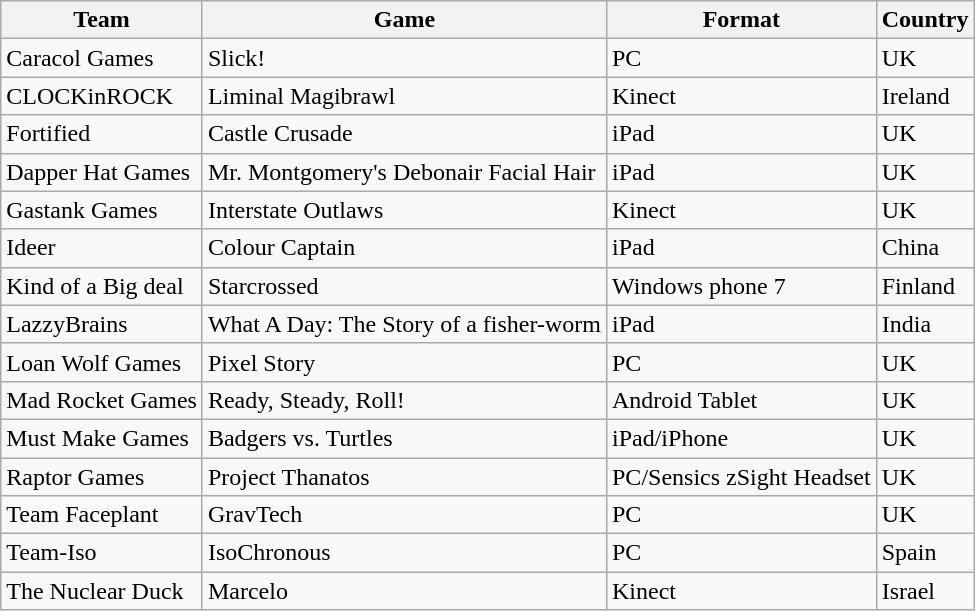<table class="wikitable">
<tr>
<th>Team</th>
<th>Game</th>
<th>Format</th>
<th>Country</th>
</tr>
<tr>
<td>Caracol Games</td>
<td>Slick!</td>
<td>PC</td>
<td>UK</td>
</tr>
<tr>
<td>CLOCKinROCK</td>
<td>Liminal Magibrawl</td>
<td>Kinect</td>
<td>Ireland</td>
</tr>
<tr>
<td>Fortified</td>
<td>Castle Crusade</td>
<td>iPad</td>
<td>UK</td>
</tr>
<tr>
<td>Dapper Hat Games</td>
<td>Mr. Montgomery's Debonair Facial Hair</td>
<td>iPad</td>
<td>UK</td>
</tr>
<tr>
<td>Gastank Games</td>
<td>Interstate Outlaws</td>
<td>Kinect</td>
<td>UK</td>
</tr>
<tr>
<td>Ideer</td>
<td>Colour Captain</td>
<td>iPad</td>
<td>China</td>
</tr>
<tr>
<td>Kind of a Big deal</td>
<td>Starcrossed</td>
<td>Windows phone 7</td>
<td>Finland</td>
</tr>
<tr>
<td>LazzyBrains</td>
<td>What A Day: The Story of a fisher-worm</td>
<td>iPad</td>
<td>India</td>
</tr>
<tr>
<td>Loan Wolf Games</td>
<td>Pixel Story</td>
<td>PC</td>
<td>UK</td>
</tr>
<tr>
<td>Mad Rocket Games</td>
<td>Ready, Steady, Roll!</td>
<td>Android Tablet</td>
<td>UK</td>
</tr>
<tr>
<td>Must Make Games</td>
<td>Badgers vs. Turtles</td>
<td>iPad/iPhone</td>
<td>UK</td>
</tr>
<tr>
<td>Raptor Games</td>
<td>Project Thanatos</td>
<td>PC/Sensics zSight Headset</td>
<td>UK</td>
</tr>
<tr>
<td>Team Faceplant</td>
<td>GravTech</td>
<td>PC</td>
<td>UK</td>
</tr>
<tr>
<td>Team-Iso</td>
<td>IsoChronous</td>
<td>PC</td>
<td>Spain</td>
</tr>
<tr>
<td>The Nuclear Duck</td>
<td>Marcelo</td>
<td>Kinect</td>
<td>Israel</td>
</tr>
</table>
